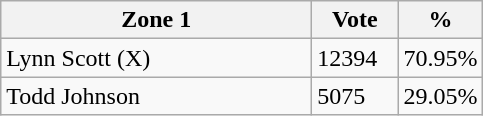<table class="wikitable">
<tr>
<th bgcolor="#DDDDFF" width="200px">Zone 1</th>
<th bgcolor="#DDDDFF" width="50px">Vote</th>
<th bgcolor="#DDDDFF" width="30px">%</th>
</tr>
<tr>
<td>Lynn Scott (X)</td>
<td>12394</td>
<td>70.95%</td>
</tr>
<tr>
<td>Todd Johnson</td>
<td>5075</td>
<td>29.05%</td>
</tr>
</table>
